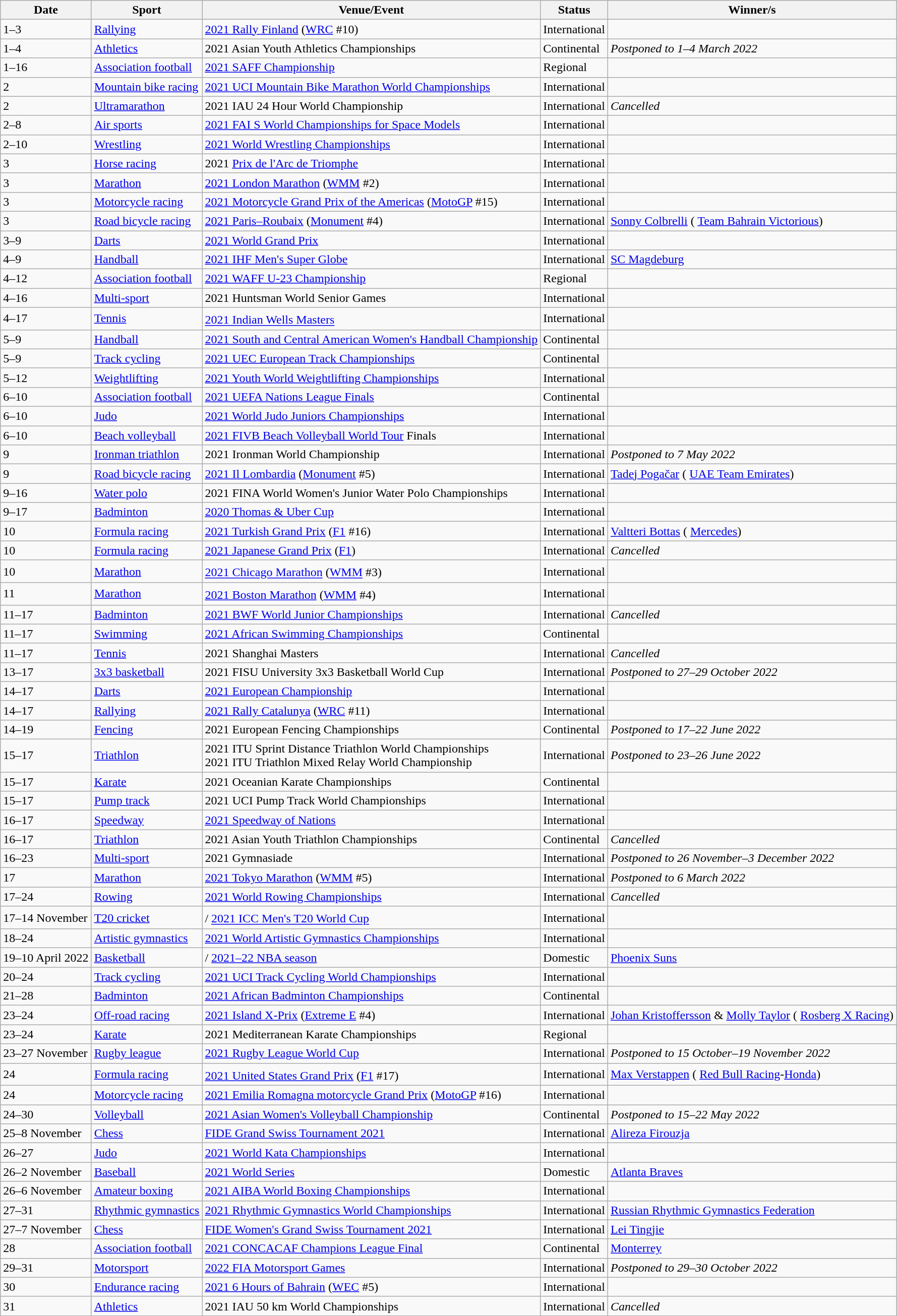<table class="wikitable source">
<tr>
<th>Date</th>
<th>Sport</th>
<th>Venue/Event</th>
<th>Status</th>
<th>Winner/s</th>
</tr>
<tr>
<td>1–3</td>
<td><a href='#'>Rallying</a></td>
<td> <a href='#'>2021 Rally Finland</a> (<a href='#'>WRC</a> #10)</td>
<td>International</td>
<td></td>
</tr>
<tr>
<td>1–4</td>
<td><a href='#'>Athletics</a></td>
<td> 2021 Asian Youth Athletics Championships</td>
<td>Continental</td>
<td><em>Postponed to 1–4 March 2022</em></td>
</tr>
<tr>
<td>1–16</td>
<td><a href='#'>Association football</a></td>
<td> <a href='#'>2021 SAFF Championship</a></td>
<td>Regional</td>
<td></td>
</tr>
<tr>
<td>2</td>
<td><a href='#'>Mountain bike racing</a></td>
<td> <a href='#'>2021 UCI Mountain Bike Marathon World Championships</a></td>
<td>International</td>
<td></td>
</tr>
<tr>
<td>2</td>
<td><a href='#'>Ultramarathon</a></td>
<td> 2021 IAU 24 Hour World Championship</td>
<td>International</td>
<td><em>Cancelled</em></td>
</tr>
<tr>
<td>2–8</td>
<td><a href='#'>Air sports</a></td>
<td> <a href='#'>2021 FAI S World Championships for Space Models</a></td>
<td>International</td>
<td></td>
</tr>
<tr>
<td>2–10</td>
<td><a href='#'>Wrestling</a></td>
<td> <a href='#'>2021 World Wrestling Championships</a></td>
<td>International</td>
<td></td>
</tr>
<tr>
<td>3</td>
<td><a href='#'>Horse racing</a></td>
<td> 2021 <a href='#'>Prix de l'Arc de Triomphe</a></td>
<td>International</td>
<td></td>
</tr>
<tr>
<td>3</td>
<td><a href='#'>Marathon</a></td>
<td> <a href='#'>2021 London Marathon</a> (<a href='#'>WMM</a> #2)</td>
<td>International</td>
<td></td>
</tr>
<tr>
<td>3</td>
<td><a href='#'>Motorcycle racing</a></td>
<td> <a href='#'>2021 Motorcycle Grand Prix of the Americas</a> (<a href='#'>MotoGP</a> #15)</td>
<td>International</td>
<td></td>
</tr>
<tr>
<td>3</td>
<td><a href='#'>Road bicycle racing</a></td>
<td> <a href='#'>2021 Paris–Roubaix</a> (<a href='#'>Monument</a> #4)</td>
<td>International</td>
<td> <a href='#'>Sonny Colbrelli</a> ( <a href='#'>Team Bahrain Victorious</a>)</td>
</tr>
<tr>
<td>3–9</td>
<td><a href='#'>Darts</a></td>
<td> <a href='#'>2021 World Grand Prix</a></td>
<td>International</td>
<td></td>
</tr>
<tr>
<td>4–9</td>
<td><a href='#'>Handball</a></td>
<td> <a href='#'>2021 IHF Men's Super Globe</a></td>
<td>International</td>
<td> <a href='#'>SC Magdeburg</a></td>
</tr>
<tr>
<td>4–12</td>
<td><a href='#'>Association football</a></td>
<td> <a href='#'>2021 WAFF U-23 Championship</a></td>
<td>Regional</td>
<td></td>
</tr>
<tr>
<td>4–16</td>
<td><a href='#'>Multi-sport</a></td>
<td> 2021 Huntsman World Senior Games</td>
<td>International</td>
<td></td>
</tr>
<tr>
<td>4–17</td>
<td><a href='#'>Tennis</a></td>
<td> <a href='#'>2021 Indian Wells Masters</a><sup></sup></td>
<td>International</td>
<td></td>
</tr>
<tr>
<td>5–9</td>
<td><a href='#'>Handball</a></td>
<td> <a href='#'>2021 South and Central American Women's Handball Championship</a></td>
<td>Continental</td>
<td></td>
</tr>
<tr>
<td>5–9</td>
<td><a href='#'>Track cycling</a></td>
<td> <a href='#'>2021 UEC European Track Championships</a></td>
<td>Continental</td>
<td></td>
</tr>
<tr>
<td>5–12</td>
<td><a href='#'>Weightlifting</a></td>
<td> <a href='#'>2021 Youth World Weightlifting Championships</a></td>
<td>International</td>
<td></td>
</tr>
<tr>
<td>6–10</td>
<td><a href='#'>Association football</a></td>
<td> <a href='#'>2021 UEFA Nations League Finals</a></td>
<td>Continental</td>
<td></td>
</tr>
<tr>
<td>6–10</td>
<td><a href='#'>Judo</a></td>
<td> <a href='#'>2021 World Judo Juniors Championships</a></td>
<td>International</td>
<td></td>
</tr>
<tr>
<td>6–10</td>
<td><a href='#'>Beach volleyball</a></td>
<td> <a href='#'>2021 FIVB Beach Volleyball World Tour</a> Finals</td>
<td>International</td>
<td></td>
</tr>
<tr>
<td>9</td>
<td><a href='#'>Ironman triathlon</a></td>
<td> 2021 Ironman World Championship</td>
<td>International</td>
<td><em>Postponed to 7 May 2022</em></td>
</tr>
<tr>
<td>9</td>
<td><a href='#'>Road bicycle racing</a></td>
<td> <a href='#'>2021 Il Lombardia</a> (<a href='#'>Monument</a> #5)</td>
<td>International</td>
<td> <a href='#'>Tadej Pogačar</a> ( <a href='#'>UAE Team Emirates</a>)</td>
</tr>
<tr>
<td>9–16</td>
<td><a href='#'>Water polo</a></td>
<td> 2021 FINA World Women's Junior Water Polo Championships</td>
<td>International</td>
<td></td>
</tr>
<tr>
<td>9–17</td>
<td><a href='#'>Badminton</a></td>
<td> <a href='#'>2020 Thomas & Uber Cup</a></td>
<td>International</td>
<td></td>
</tr>
<tr>
<td>10</td>
<td><a href='#'>Formula racing</a></td>
<td> <a href='#'>2021 Turkish Grand Prix</a> (<a href='#'>F1</a> #16)</td>
<td>International</td>
<td> <a href='#'>Valtteri Bottas</a> ( <a href='#'>Mercedes</a>)</td>
</tr>
<tr>
<td>10</td>
<td><a href='#'>Formula racing</a></td>
<td> <a href='#'>2021 Japanese Grand Prix</a> (<a href='#'>F1</a>)</td>
<td>International</td>
<td><em>Cancelled</em></td>
</tr>
<tr>
<td>10</td>
<td><a href='#'>Marathon</a></td>
<td> <a href='#'>2021 Chicago Marathon</a> (<a href='#'>WMM</a> #3)<sup></sup></td>
<td>International</td>
<td></td>
</tr>
<tr>
<td>11</td>
<td><a href='#'>Marathon</a></td>
<td> <a href='#'>2021 Boston Marathon</a> (<a href='#'>WMM</a> #4)<sup></sup></td>
<td>International</td>
<td></td>
</tr>
<tr>
<td>11–17</td>
<td><a href='#'>Badminton</a></td>
<td> <a href='#'>2021 BWF World Junior Championships</a></td>
<td>International</td>
<td><em>Cancelled</em></td>
</tr>
<tr>
<td>11–17</td>
<td><a href='#'>Swimming</a></td>
<td> <a href='#'>2021 African Swimming Championships</a></td>
<td>Continental</td>
<td></td>
</tr>
<tr>
<td>11–17</td>
<td><a href='#'>Tennis</a></td>
<td> 2021 Shanghai Masters</td>
<td>International</td>
<td><em>Cancelled</em></td>
</tr>
<tr>
<td>13–17</td>
<td><a href='#'>3x3 basketball</a></td>
<td> 2021 FISU University 3x3 Basketball World Cup</td>
<td>International</td>
<td><em>Postponed to 27–29 October 2022</em></td>
</tr>
<tr>
<td>14–17</td>
<td><a href='#'>Darts</a></td>
<td> <a href='#'>2021 European Championship</a></td>
<td>International</td>
<td></td>
</tr>
<tr>
<td>14–17</td>
<td><a href='#'>Rallying</a></td>
<td> <a href='#'>2021 Rally Catalunya</a> (<a href='#'>WRC</a> #11)</td>
<td>International</td>
<td></td>
</tr>
<tr>
<td>14–19</td>
<td><a href='#'>Fencing</a></td>
<td> 2021 European Fencing Championships</td>
<td>Continental</td>
<td><em>Postponed to 17–22 June 2022</em></td>
</tr>
<tr>
<td>15–17</td>
<td><a href='#'>Triathlon</a></td>
<td> 2021 ITU Sprint Distance Triathlon World Championships<br> 2021 ITU Triathlon Mixed Relay World Championship</td>
<td>International</td>
<td><em>Postponed to 23–26 June 2022</em></td>
</tr>
<tr>
<td>15–17</td>
<td><a href='#'>Karate</a></td>
<td> 2021 Oceanian Karate Championships</td>
<td>Continental</td>
<td></td>
</tr>
<tr>
<td>15–17</td>
<td><a href='#'>Pump track</a></td>
<td> 2021 UCI Pump Track World Championships</td>
<td>International</td>
<td></td>
</tr>
<tr>
<td>16–17</td>
<td><a href='#'>Speedway</a></td>
<td> <a href='#'>2021 Speedway of Nations</a></td>
<td>International</td>
<td></td>
</tr>
<tr>
<td>16–17</td>
<td><a href='#'>Triathlon</a></td>
<td> 2021 Asian Youth Triathlon Championships</td>
<td>Continental</td>
<td><em>Cancelled</em></td>
</tr>
<tr>
<td>16–23</td>
<td><a href='#'>Multi-sport</a></td>
<td> 2021 Gymnasiade</td>
<td>International</td>
<td><em>Postponed to 26 November–3 December 2022</em></td>
</tr>
<tr>
<td>17</td>
<td><a href='#'>Marathon</a></td>
<td> <a href='#'>2021 Tokyo Marathon</a> (<a href='#'>WMM</a> #5)</td>
<td>International</td>
<td><em>Postponed to 6 March 2022</em></td>
</tr>
<tr>
<td>17–24</td>
<td><a href='#'>Rowing</a></td>
<td> <a href='#'>2021 World Rowing Championships</a></td>
<td>International</td>
<td><em>Cancelled</em></td>
</tr>
<tr>
<td>17–14 November</td>
<td><a href='#'>T20 cricket</a></td>
<td>/ <a href='#'>2021 ICC Men's T20 World Cup</a><sup></sup></td>
<td>International</td>
<td></td>
</tr>
<tr>
<td>18–24</td>
<td><a href='#'>Artistic gymnastics</a></td>
<td> <a href='#'>2021 World Artistic Gymnastics Championships</a></td>
<td>International</td>
<td></td>
</tr>
<tr>
<td>19–10 April 2022</td>
<td><a href='#'>Basketball</a></td>
<td>/ <a href='#'>2021–22 NBA season</a></td>
<td>Domestic</td>
<td> <a href='#'>Phoenix Suns</a></td>
</tr>
<tr>
<td>20–24</td>
<td><a href='#'>Track cycling</a></td>
<td> <a href='#'>2021 UCI Track Cycling World Championships</a></td>
<td>International</td>
<td></td>
</tr>
<tr>
<td>21–28</td>
<td><a href='#'>Badminton</a></td>
<td> <a href='#'>2021 African Badminton Championships</a></td>
<td>Continental</td>
<td></td>
</tr>
<tr>
<td>23–24</td>
<td><a href='#'>Off-road racing</a></td>
<td> <a href='#'>2021 Island X-Prix</a> (<a href='#'>Extreme E</a> #4)</td>
<td>International</td>
<td> <a href='#'>Johan Kristoffersson</a> &  <a href='#'>Molly Taylor</a> ( <a href='#'>Rosberg X Racing</a>)</td>
</tr>
<tr>
<td>23–24</td>
<td><a href='#'>Karate</a></td>
<td> 2021 Mediterranean Karate Championships</td>
<td>Regional</td>
<td></td>
</tr>
<tr>
<td>23–27 November</td>
<td><a href='#'>Rugby league</a></td>
<td> <a href='#'>2021 Rugby League World Cup</a></td>
<td>International</td>
<td><em>Postponed to 15 October–19 November 2022</em></td>
</tr>
<tr>
<td>24</td>
<td><a href='#'>Formula racing</a></td>
<td> <a href='#'>2021 United States Grand Prix</a> (<a href='#'>F1</a> #17)<sup></sup></td>
<td>International</td>
<td> <a href='#'>Max Verstappen</a> ( <a href='#'>Red Bull Racing</a>-<a href='#'>Honda</a>)</td>
</tr>
<tr>
<td>24</td>
<td><a href='#'>Motorcycle racing</a></td>
<td> <a href='#'>2021 Emilia Romagna motorcycle Grand Prix</a> (<a href='#'>MotoGP</a> #16)</td>
<td>International</td>
<td></td>
</tr>
<tr>
<td>24–30</td>
<td><a href='#'>Volleyball</a></td>
<td> <a href='#'>2021 Asian Women's Volleyball Championship</a></td>
<td>Continental</td>
<td><em>Postponed to 15–22 May 2022</em></td>
</tr>
<tr>
<td>25–8 November</td>
<td><a href='#'>Chess</a></td>
<td> <a href='#'>FIDE Grand Swiss Tournament 2021</a></td>
<td>International</td>
<td> <a href='#'>Alireza Firouzja</a></td>
</tr>
<tr>
<td>26–27</td>
<td><a href='#'>Judo</a></td>
<td> <a href='#'>2021 World Kata Championships</a></td>
<td>International</td>
<td></td>
</tr>
<tr>
<td>26–2 November</td>
<td><a href='#'>Baseball</a></td>
<td> <a href='#'>2021 World Series</a></td>
<td>Domestic</td>
<td> <a href='#'>Atlanta Braves</a></td>
</tr>
<tr>
<td>26–6 November</td>
<td><a href='#'>Amateur boxing</a></td>
<td> <a href='#'>2021 AIBA World Boxing Championships</a></td>
<td>International</td>
<td></td>
</tr>
<tr>
<td>27–31</td>
<td><a href='#'>Rhythmic gymnastics</a></td>
<td> <a href='#'>2021 Rhythmic Gymnastics World Championships</a></td>
<td>International</td>
<td><a href='#'>Russian Rhythmic Gymnastics Federation</a></td>
</tr>
<tr>
<td>27–7 November</td>
<td><a href='#'>Chess</a></td>
<td> <a href='#'>FIDE Women's Grand Swiss Tournament 2021</a></td>
<td>International</td>
<td> <a href='#'>Lei Tingjie</a></td>
</tr>
<tr>
<td>28</td>
<td><a href='#'>Association football</a></td>
<td> <a href='#'>2021 CONCACAF Champions League Final</a></td>
<td>Continental</td>
<td> <a href='#'>Monterrey</a></td>
</tr>
<tr>
<td>29–31</td>
<td><a href='#'>Motorsport</a></td>
<td> <a href='#'>2022 FIA Motorsport Games</a></td>
<td>International</td>
<td><em>Postponed to 29–30 October 2022</em></td>
</tr>
<tr>
<td>30</td>
<td><a href='#'>Endurance racing</a></td>
<td> <a href='#'>2021 6 Hours of Bahrain</a> (<a href='#'>WEC</a> #5)</td>
<td>International</td>
<td></td>
</tr>
<tr>
<td>31</td>
<td><a href='#'>Athletics</a></td>
<td> 2021 IAU 50 km World Championships</td>
<td>International</td>
<td><em>Cancelled</em></td>
</tr>
</table>
